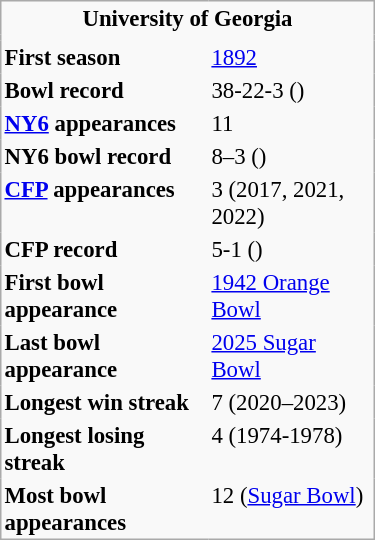<table cellspacing="0" cellpadding="2" class="infobox" style="width:250px; border-collapse:collapse; border:1px #aaa solid; font-size:95%;">
<tr>
<td style="text-align:center;" colspan="2"><strong>University of Georgia</strong></td>
</tr>
<tr>
<td colspan="2" style="text-align:center;"></td>
</tr>
<tr>
<td><strong>First season</strong></td>
<td><a href='#'>1892</a></td>
</tr>
<tr>
<td><strong>Bowl record</strong></td>
<td>38-22-3 ()</td>
</tr>
<tr>
<td><strong><a href='#'>NY6</a> appearances</strong></td>
<td>11</td>
</tr>
<tr>
<td><strong>NY6 bowl record</strong></td>
<td>8–3 ()</td>
</tr>
<tr>
<td><strong><a href='#'>CFP</a> appearances</strong></td>
<td>3 (2017, 2021, 2022)</td>
</tr>
<tr>
<td><strong>CFP record</strong></td>
<td>5-1 ()</td>
</tr>
<tr>
<td><strong>First bowl appearance</strong></td>
<td><a href='#'>1942 Orange Bowl</a></td>
</tr>
<tr>
<td><strong>Last bowl appearance</strong></td>
<td><a href='#'>2025 Sugar Bowl</a></td>
</tr>
<tr>
<td><strong>Longest win streak</strong></td>
<td>7 (2020–2023)</td>
</tr>
<tr>
<td><strong>Longest losing streak</strong></td>
<td>4 (1974-1978)</td>
</tr>
<tr>
<td><strong>Most bowl appearances</strong></td>
<td>12 (<a href='#'>Sugar Bowl</a>)</td>
</tr>
</table>
